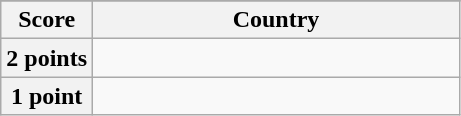<table class="wikitable">
<tr>
</tr>
<tr>
<th scope="col" width=20%>Score</th>
<th scope="col">Country</th>
</tr>
<tr>
<th scope="row">2 points</th>
<td></td>
</tr>
<tr>
<th scope="row">1 point</th>
<td></td>
</tr>
</table>
